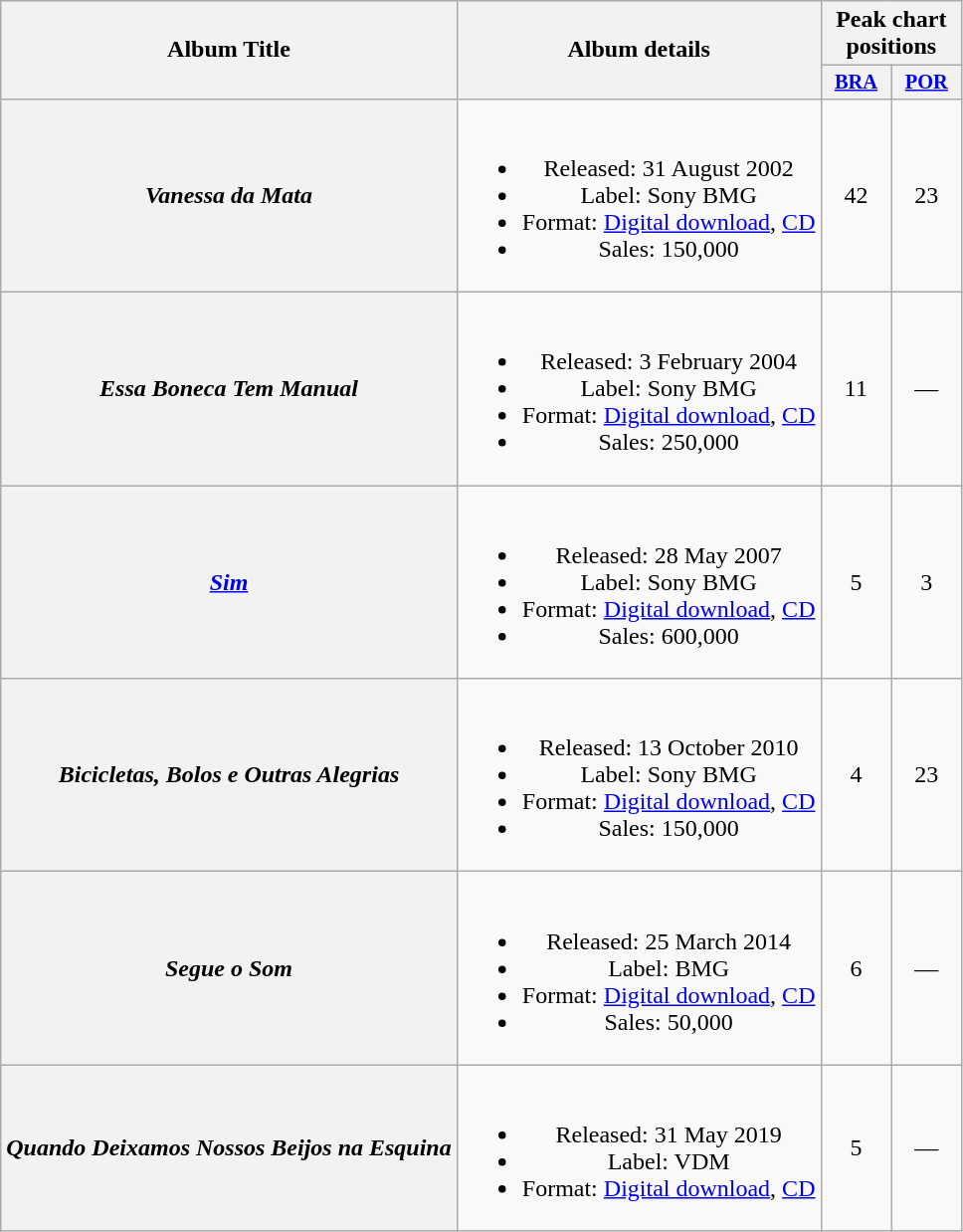<table class="wikitable plainrowheaders" style="text-align:center;" border="1">
<tr>
<th scope="col" rowspan="2">Album Title</th>
<th scope="col" rowspan="2">Album details</th>
<th scope="col" colspan="2">Peak chart positions</th>
</tr>
<tr>
<th scope="col" style="width:3em;font-size:85%;"><a href='#'>BRA</a></th>
<th scope="col" style="width:3em;font-size:85%;"><a href='#'>POR</a></th>
</tr>
<tr>
<th scope="row"><strong><em>Vanessa da Mata</em></strong></th>
<td><br><ul><li>Released: 31 August 2002</li><li>Label: Sony BMG</li><li>Format: <a href='#'>Digital download</a>, <a href='#'>CD</a></li><li>Sales: 150,000</li></ul></td>
<td>42</td>
<td>23</td>
</tr>
<tr>
<th scope="row"><strong><em>Essa Boneca Tem Manual</em></strong></th>
<td><br><ul><li>Released: 3 February 2004</li><li>Label: Sony BMG</li><li>Format: <a href='#'>Digital download</a>, <a href='#'>CD</a></li><li>Sales: 250,000</li></ul></td>
<td>11</td>
<td>—</td>
</tr>
<tr>
<th scope="row"><strong><em><a href='#'>Sim</a></em></strong></th>
<td><br><ul><li>Released: 28 May 2007</li><li>Label: Sony BMG</li><li>Format: <a href='#'>Digital download</a>, <a href='#'>CD</a></li><li>Sales: 600,000</li></ul></td>
<td>5</td>
<td>3</td>
</tr>
<tr>
<th scope="row"><strong><em>Bicicletas, Bolos e Outras Alegrias</em></strong></th>
<td><br><ul><li>Released: 13 October 2010</li><li>Label: Sony BMG</li><li>Format: <a href='#'>Digital download</a>, <a href='#'>CD</a></li><li>Sales: 150,000</li></ul></td>
<td>4</td>
<td>23</td>
</tr>
<tr>
<th scope="row"><strong><em>Segue o Som</em></strong></th>
<td><br><ul><li>Released: 25 March 2014</li><li>Label: BMG</li><li>Format: <a href='#'>Digital download</a>, <a href='#'>CD</a></li><li>Sales: 50,000</li></ul></td>
<td>6</td>
<td>—</td>
</tr>
<tr>
<th scope="row"><strong><em>Quando Deixamos Nossos Beijos na Esquina</em></strong></th>
<td><br><ul><li>Released: 31 May 2019</li><li>Label: VDM</li><li>Format: <a href='#'>Digital download</a>, <a href='#'>CD</a></li></ul></td>
<td>5</td>
<td>—</td>
</tr>
</table>
